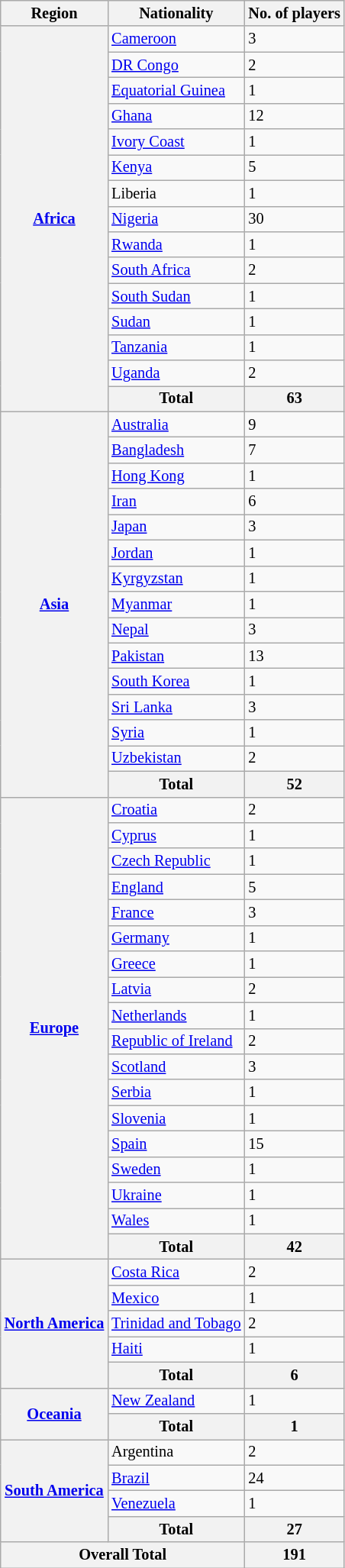<table class="wikitable" style="font-size:85%">
<tr>
<th>Region</th>
<th>Nationality</th>
<th>No. of players</th>
</tr>
<tr>
<th rowspan=15><a href='#'>Africa</a></th>
<td> <a href='#'>Cameroon</a></td>
<td>3</td>
</tr>
<tr>
<td> <a href='#'>DR Congo</a></td>
<td>2</td>
</tr>
<tr>
<td> <a href='#'>Equatorial Guinea</a></td>
<td>1</td>
</tr>
<tr>
<td> <a href='#'>Ghana</a></td>
<td>12</td>
</tr>
<tr>
<td> <a href='#'>Ivory Coast</a></td>
<td>1</td>
</tr>
<tr>
<td> <a href='#'>Kenya</a></td>
<td>5</td>
</tr>
<tr>
<td> Liberia</td>
<td>1</td>
</tr>
<tr>
<td> <a href='#'>Nigeria</a></td>
<td>30</td>
</tr>
<tr>
<td> <a href='#'>Rwanda</a></td>
<td>1</td>
</tr>
<tr>
<td> <a href='#'>South Africa</a></td>
<td>2</td>
</tr>
<tr>
<td> <a href='#'>South Sudan</a></td>
<td>1</td>
</tr>
<tr>
<td> <a href='#'>Sudan</a></td>
<td>1</td>
</tr>
<tr>
<td> <a href='#'>Tanzania</a></td>
<td>1</td>
</tr>
<tr>
<td> <a href='#'>Uganda</a></td>
<td>2</td>
</tr>
<tr>
<th>Total</th>
<th>63</th>
</tr>
<tr>
<th rowspan=15><a href='#'>Asia</a></th>
<td> <a href='#'>Australia</a></td>
<td>9</td>
</tr>
<tr>
<td> <a href='#'>Bangladesh</a></td>
<td>7</td>
</tr>
<tr>
<td> <a href='#'>Hong Kong</a></td>
<td>1</td>
</tr>
<tr>
<td> <a href='#'>Iran</a></td>
<td>6</td>
</tr>
<tr>
<td> <a href='#'>Japan</a></td>
<td>3</td>
</tr>
<tr>
<td> <a href='#'>Jordan</a></td>
<td>1</td>
</tr>
<tr>
<td> <a href='#'>Kyrgyzstan</a></td>
<td>1</td>
</tr>
<tr>
<td> <a href='#'>Myanmar</a></td>
<td>1</td>
</tr>
<tr>
<td> <a href='#'>Nepal</a></td>
<td>3</td>
</tr>
<tr>
<td> <a href='#'>Pakistan</a></td>
<td>13</td>
</tr>
<tr>
<td> <a href='#'>South Korea</a></td>
<td>1</td>
</tr>
<tr>
<td> <a href='#'>Sri Lanka</a></td>
<td>3</td>
</tr>
<tr>
<td> <a href='#'>Syria</a></td>
<td>1</td>
</tr>
<tr>
<td> <a href='#'>Uzbekistan</a></td>
<td>2</td>
</tr>
<tr>
<th>Total</th>
<th>52</th>
</tr>
<tr>
<th rowspan=18><a href='#'>Europe</a></th>
<td> <a href='#'>Croatia</a></td>
<td>2</td>
</tr>
<tr>
<td> <a href='#'>Cyprus</a></td>
<td>1</td>
</tr>
<tr>
<td> <a href='#'>Czech Republic</a></td>
<td>1</td>
</tr>
<tr>
<td> <a href='#'>England</a></td>
<td>5</td>
</tr>
<tr>
<td> <a href='#'>France</a></td>
<td>3</td>
</tr>
<tr>
<td> <a href='#'>Germany</a></td>
<td>1</td>
</tr>
<tr>
<td> <a href='#'>Greece</a></td>
<td>1</td>
</tr>
<tr>
<td> <a href='#'>Latvia</a></td>
<td>2</td>
</tr>
<tr>
<td> <a href='#'>Netherlands</a></td>
<td>1</td>
</tr>
<tr>
<td> <a href='#'>Republic of Ireland</a></td>
<td>2</td>
</tr>
<tr>
<td> <a href='#'>Scotland</a></td>
<td>3</td>
</tr>
<tr>
<td> <a href='#'>Serbia</a></td>
<td>1</td>
</tr>
<tr>
<td> <a href='#'>Slovenia</a></td>
<td>1</td>
</tr>
<tr>
<td> <a href='#'>Spain</a></td>
<td>15</td>
</tr>
<tr>
<td> <a href='#'>Sweden</a></td>
<td>1</td>
</tr>
<tr>
<td> <a href='#'>Ukraine</a></td>
<td>1</td>
</tr>
<tr>
<td> <a href='#'>Wales</a></td>
<td>1</td>
</tr>
<tr>
<th>Total</th>
<th>42</th>
</tr>
<tr>
<th rowspan=5><a href='#'>North America</a></th>
<td> <a href='#'>Costa Rica</a></td>
<td>2</td>
</tr>
<tr>
<td> <a href='#'>Mexico</a></td>
<td>1</td>
</tr>
<tr>
<td> <a href='#'>Trinidad and Tobago</a></td>
<td>2</td>
</tr>
<tr>
<td> <a href='#'>Haiti</a></td>
<td>1</td>
</tr>
<tr>
<th>Total</th>
<th>6</th>
</tr>
<tr>
<th rowspan=2><a href='#'>Oceania</a></th>
<td> <a href='#'>New Zealand</a></td>
<td>1</td>
</tr>
<tr>
<th>Total</th>
<th>1</th>
</tr>
<tr>
<th rowspan="4"><a href='#'>South America</a></th>
<td> Argentina</td>
<td>2</td>
</tr>
<tr>
<td> <a href='#'>Brazil</a></td>
<td>24</td>
</tr>
<tr>
<td> <a href='#'>Venezuela</a></td>
<td>1</td>
</tr>
<tr>
<th>Total</th>
<th>27</th>
</tr>
<tr>
<th colspan=2>Overall Total</th>
<th>191</th>
</tr>
</table>
